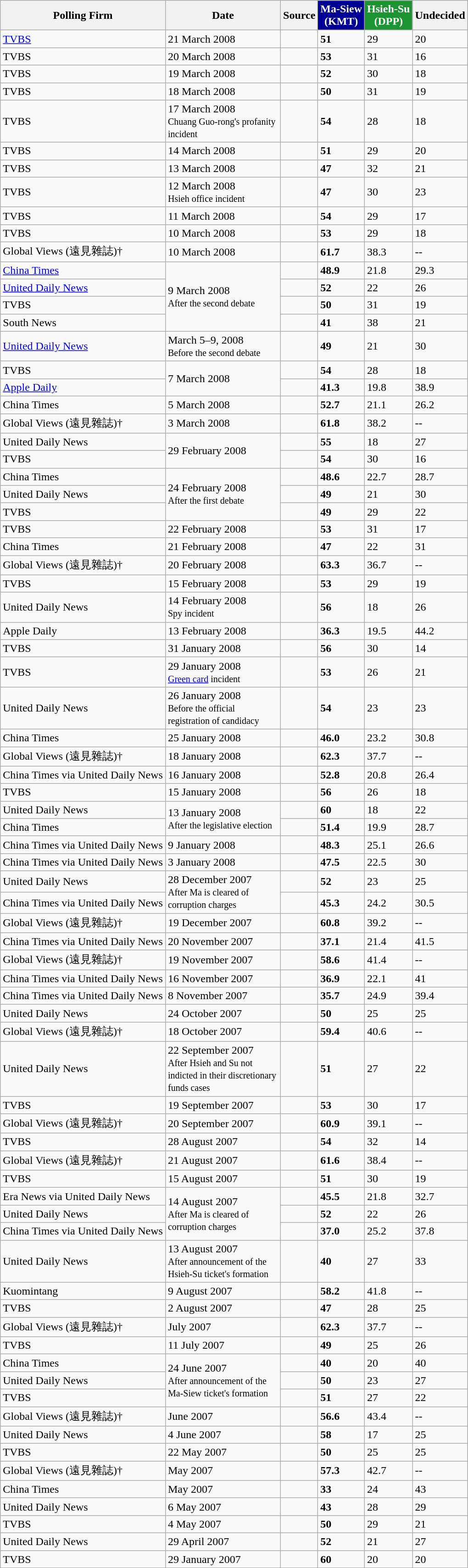<table class="wikitable">
<tr>
<th>Polling Firm</th>
<th style="width:10em;">Date</th>
<th>Source</th>
<th style="background:#000095;color:white;"><strong>Ma-Siew<br>(KMT)</strong></th>
<th style="background:#1B9431;color:white;"><strong>Hsieh-Su<br>(DPP)</strong></th>
<th>Undecided</th>
</tr>
<tr>
<td><a href='#'>TVBS</a></td>
<td>21 March 2008</td>
<td></td>
<td><strong>51</strong></td>
<td>29</td>
<td>20</td>
</tr>
<tr>
<td>TVBS</td>
<td>20 March 2008</td>
<td></td>
<td><strong>53</strong></td>
<td>31</td>
<td>16</td>
</tr>
<tr>
<td>TVBS</td>
<td>19 March 2008</td>
<td></td>
<td><strong>52</strong></td>
<td>30</td>
<td>18</td>
</tr>
<tr>
<td>TVBS</td>
<td>18 March 2008</td>
<td></td>
<td><strong>50</strong></td>
<td>31</td>
<td>19</td>
</tr>
<tr>
<td>TVBS</td>
<td>17 March 2008<br><small>Chuang Guo-rong's profanity incident</small></td>
<td></td>
<td><strong>54</strong></td>
<td>28</td>
<td>18</td>
</tr>
<tr>
<td>TVBS</td>
<td>14 March 2008</td>
<td></td>
<td><strong>51</strong></td>
<td>29</td>
<td>20</td>
</tr>
<tr>
<td>TVBS</td>
<td>13 March 2008</td>
<td></td>
<td><strong>47</strong></td>
<td>32</td>
<td>21</td>
</tr>
<tr>
<td>TVBS</td>
<td>12 March 2008<br><small>Hsieh office incident</small></td>
<td></td>
<td><strong>47</strong></td>
<td>30</td>
<td>23</td>
</tr>
<tr>
<td>TVBS</td>
<td>11 March 2008</td>
<td></td>
<td><strong>54</strong></td>
<td>29</td>
<td>17</td>
</tr>
<tr>
<td>TVBS</td>
<td>10 March 2008</td>
<td></td>
<td><strong>53</strong></td>
<td>29</td>
<td>18</td>
</tr>
<tr>
<td>Global Views (遠見雜誌)†</td>
<td>10 March 2008</td>
<td></td>
<td><strong>61.7</strong></td>
<td>38.3</td>
<td>--</td>
</tr>
<tr>
<td><a href='#'>China Times</a></td>
<td rowspan="4">9 March 2008<br><small>After the second debate</small></td>
<td> </td>
<td><strong>48.9</strong></td>
<td>21.8</td>
<td>29.3</td>
</tr>
<tr>
<td><a href='#'>United Daily News</a></td>
<td></td>
<td><strong>52</strong></td>
<td>22</td>
<td>26</td>
</tr>
<tr>
<td>TVBS</td>
<td></td>
<td><strong>50</strong></td>
<td>31</td>
<td>19</td>
</tr>
<tr>
<td>South News</td>
<td></td>
<td><strong>41</strong></td>
<td>38</td>
<td>21</td>
</tr>
<tr>
<td><a href='#'>United Daily News</a></td>
<td>March 5–9, 2008<br><small>Before the second debate</small></td>
<td></td>
<td><strong>49</strong></td>
<td>21</td>
<td>30</td>
</tr>
<tr>
<td>TVBS</td>
<td rowspan="2">7 March 2008</td>
<td></td>
<td><strong>54</strong></td>
<td>28</td>
<td>18</td>
</tr>
<tr>
<td><a href='#'>Apple Daily</a></td>
<td></td>
<td><strong>41.3</strong></td>
<td>19.8</td>
<td>38.9</td>
</tr>
<tr>
<td>China Times</td>
<td>5 March 2008</td>
<td> </td>
<td><strong>52.7</strong></td>
<td>21.1</td>
<td>26.2</td>
</tr>
<tr>
<td>Global Views (遠見雜誌)†</td>
<td>3 March 2008</td>
<td></td>
<td><strong>61.8</strong></td>
<td>38.2</td>
<td>--</td>
</tr>
<tr>
<td>United Daily News</td>
<td rowspan="2">29 February 2008</td>
<td></td>
<td><strong>55</strong></td>
<td>18</td>
<td>27</td>
</tr>
<tr>
<td>TVBS</td>
<td></td>
<td><strong>54</strong></td>
<td>30</td>
<td>16</td>
</tr>
<tr>
<td>China Times</td>
<td rowspan="3">24 February 2008<br><small>After the first debate</small></td>
<td></td>
<td><strong>48.6</strong></td>
<td>22.7</td>
<td>28.7</td>
</tr>
<tr>
<td>United Daily News</td>
<td></td>
<td><strong>49</strong></td>
<td>21</td>
<td>30</td>
</tr>
<tr>
<td>TVBS</td>
<td></td>
<td><strong>49</strong></td>
<td>29</td>
<td>22</td>
</tr>
<tr>
<td>TVBS</td>
<td>22 February 2008</td>
<td></td>
<td><strong>53</strong></td>
<td>31</td>
<td>17</td>
</tr>
<tr>
<td>China Times</td>
<td>21 February 2008</td>
<td></td>
<td><strong>47</strong></td>
<td>22</td>
<td>31</td>
</tr>
<tr>
<td>Global Views (遠見雜誌)†</td>
<td>20 February 2008</td>
<td></td>
<td><strong>63.3</strong></td>
<td>36.7</td>
<td>--</td>
</tr>
<tr>
<td>TVBS</td>
<td>15 February 2008</td>
<td></td>
<td><strong>53</strong></td>
<td>29</td>
<td>19</td>
</tr>
<tr>
<td>United Daily News</td>
<td>14 February 2008<br><small>Spy incident</small></td>
<td></td>
<td><strong>56</strong></td>
<td>18</td>
<td>26</td>
</tr>
<tr>
<td Apple Daily (Taiwan)>Apple Daily</td>
<td>13 February 2008</td>
<td></td>
<td><strong>36.3</strong></td>
<td>19.5</td>
<td>44.2</td>
</tr>
<tr>
<td>TVBS</td>
<td>31 January 2008</td>
<td></td>
<td><strong>56</strong></td>
<td>30</td>
<td>14</td>
</tr>
<tr>
<td>TVBS</td>
<td>29 January 2008<br><small><a href='#'>Green card</a> incident</small></td>
<td></td>
<td><strong>53</strong></td>
<td>26</td>
<td>21</td>
</tr>
<tr>
<td>United Daily News</td>
<td>26 January 2008<br><small>Before the official registration of candidacy</small></td>
<td></td>
<td><strong>54</strong></td>
<td>23</td>
<td>23</td>
</tr>
<tr>
<td>China Times</td>
<td>25 January 2008</td>
<td></td>
<td><strong>46.0</strong></td>
<td>23.2</td>
<td>30.8</td>
</tr>
<tr>
<td>Global Views (遠見雜誌)†</td>
<td>18 January 2008</td>
<td> </td>
<td><strong>62.3</strong></td>
<td>37.7</td>
<td>--</td>
</tr>
<tr>
<td>China Times via United Daily News</td>
<td>16 January 2008</td>
<td></td>
<td><strong>52.8</strong></td>
<td>20.8</td>
<td>26.4</td>
</tr>
<tr>
<td>TVBS</td>
<td>15 January 2008</td>
<td></td>
<td><strong>56</strong></td>
<td>26</td>
<td>18</td>
</tr>
<tr>
<td>United Daily News</td>
<td rowspan="2">13 January 2008<br><small>After the legislative election</small></td>
<td></td>
<td><strong>60</strong></td>
<td>18</td>
<td>22</td>
</tr>
<tr>
<td>China Times</td>
<td></td>
<td><strong>51.4</strong></td>
<td>19.9</td>
<td>28.7</td>
</tr>
<tr>
<td>China Times via United Daily News</td>
<td>9 January 2008</td>
<td></td>
<td><strong>48.3</strong></td>
<td>25.1</td>
<td>26.6</td>
</tr>
<tr>
<td>China Times via United Daily News</td>
<td>3 January 2008</td>
<td></td>
<td><strong>47.5</strong></td>
<td>22.5</td>
<td>30</td>
</tr>
<tr>
<td>United Daily News</td>
<td rowspan="2">28 December 2007<br><small>After Ma is cleared of corruption charges</small></td>
<td></td>
<td><strong>52</strong></td>
<td>23</td>
<td>25</td>
</tr>
<tr>
<td>China Times via United Daily News</td>
<td></td>
<td><strong>45.3</strong></td>
<td>24.2</td>
<td>30.5</td>
</tr>
<tr>
<td>Global Views (遠見雜誌)†</td>
<td>19 December 2007</td>
<td></td>
<td><strong>60.8</strong></td>
<td>39.2</td>
<td>--</td>
</tr>
<tr>
<td>China Times via United Daily News</td>
<td>20 November 2007</td>
<td></td>
<td><strong>37.1</strong></td>
<td>21.4</td>
<td>41.5</td>
</tr>
<tr>
<td>Global Views (遠見雜誌)†</td>
<td>19 November 2007</td>
<td></td>
<td><strong>58.6</strong></td>
<td>41.4</td>
<td>--</td>
</tr>
<tr>
<td>China Times via United Daily News</td>
<td>16 November 2007</td>
<td></td>
<td><strong>36.9</strong></td>
<td>22.1</td>
<td>41</td>
</tr>
<tr>
<td>China Times via United Daily News</td>
<td>8 November 2007</td>
<td></td>
<td><strong>35.7</strong></td>
<td>24.9</td>
<td>39.4</td>
</tr>
<tr>
<td>United Daily News</td>
<td>24 October 2007</td>
<td></td>
<td><strong>50</strong></td>
<td>25</td>
<td>25</td>
</tr>
<tr>
<td>Global Views (遠見雜誌)†</td>
<td>18 October 2007</td>
<td></td>
<td><strong>59.4</strong></td>
<td>40.6</td>
<td>--</td>
</tr>
<tr>
<td>United Daily News</td>
<td>22 September 2007<br><small>After Hsieh and Su not indicted in their discretionary funds cases</small></td>
<td></td>
<td><strong>51</strong></td>
<td>27</td>
<td>22</td>
</tr>
<tr>
<td>TVBS</td>
<td>19 September 2007</td>
<td></td>
<td><strong>53</strong></td>
<td>30</td>
<td>17</td>
</tr>
<tr>
<td>Global Views (遠見雜誌)†</td>
<td>20 September 2007</td>
<td></td>
<td><strong>60.9</strong></td>
<td>39.1</td>
<td>--</td>
</tr>
<tr>
<td>TVBS</td>
<td>28 August 2007</td>
<td></td>
<td><strong>54</strong></td>
<td>32</td>
<td>14</td>
</tr>
<tr>
<td>Global Views (遠見雜誌)†</td>
<td>21 August 2007</td>
<td></td>
<td><strong>61.6</strong></td>
<td>38.4</td>
<td>--</td>
</tr>
<tr>
<td>TVBS</td>
<td>15 August 2007</td>
<td></td>
<td><strong>51</strong></td>
<td>30</td>
<td>19</td>
</tr>
<tr>
<td>Era News via United Daily News</td>
<td rowspan="3">14 August 2007<br><small>After Ma is cleared of corruption charges</small></td>
<td></td>
<td><strong>45.5</strong></td>
<td>21.8</td>
<td>32.7</td>
</tr>
<tr>
<td>United Daily News</td>
<td></td>
<td><strong>52</strong></td>
<td>22</td>
<td>26</td>
</tr>
<tr>
<td>China Times via United Daily News</td>
<td></td>
<td><strong>37.0</strong></td>
<td>25.2</td>
<td>37.8</td>
</tr>
<tr>
<td>United Daily News</td>
<td>13 August 2007<br><small>After announcement of the Hsieh-Su ticket's formation</small></td>
<td></td>
<td><strong>40</strong></td>
<td>27</td>
<td>33</td>
</tr>
<tr>
<td>Kuomintang</td>
<td>9 August 2007</td>
<td></td>
<td><strong>58.2</strong></td>
<td>41.8</td>
<td>--</td>
</tr>
<tr>
<td>TVBS</td>
<td>2 August 2007</td>
<td></td>
<td><strong>47</strong></td>
<td>28</td>
<td>25</td>
</tr>
<tr>
<td>Global Views (遠見雜誌)†</td>
<td>July 2007</td>
<td></td>
<td><strong>62.3</strong></td>
<td>37.7</td>
<td>--</td>
</tr>
<tr>
<td>TVBS</td>
<td>11 July 2007</td>
<td></td>
<td><strong>49</strong></td>
<td>25</td>
<td>26</td>
</tr>
<tr>
<td>China Times</td>
<td rowspan="3">24 June 2007<br><small>After announcement of the Ma-Siew ticket's formation</small></td>
<td></td>
<td><strong>40</strong></td>
<td>20</td>
<td>40</td>
</tr>
<tr>
<td>United Daily News</td>
<td></td>
<td><strong>50</strong></td>
<td>23</td>
<td>27</td>
</tr>
<tr>
<td>TVBS</td>
<td></td>
<td><strong>51</strong></td>
<td>27</td>
<td>22</td>
</tr>
<tr>
<td>Global Views (遠見雜誌)†</td>
<td>June 2007</td>
<td></td>
<td><strong>56.6</strong></td>
<td>43.4</td>
<td>--</td>
</tr>
<tr>
<td>United Daily News</td>
<td>4 June 2007</td>
<td></td>
<td><strong>58</strong></td>
<td>17</td>
<td>25</td>
</tr>
<tr>
<td>TVBS</td>
<td>22 May 2007</td>
<td></td>
<td><strong>50</strong></td>
<td>25</td>
<td>25</td>
</tr>
<tr>
<td>Global Views (遠見雜誌)†</td>
<td>May 2007</td>
<td></td>
<td><strong>57.3</strong></td>
<td>42.7</td>
<td>--</td>
</tr>
<tr>
<td>China Times</td>
<td>May 2007</td>
<td></td>
<td><strong>33</strong></td>
<td>24</td>
<td>43</td>
</tr>
<tr>
<td>United Daily News</td>
<td>6 May 2007</td>
<td></td>
<td><strong>43</strong></td>
<td>28</td>
<td>29</td>
</tr>
<tr>
<td>TVBS</td>
<td>4 May 2007</td>
<td></td>
<td><strong>50</strong></td>
<td>29</td>
<td>21</td>
</tr>
<tr>
<td>United Daily News</td>
<td>29 April 2007</td>
<td></td>
<td><strong>52</strong></td>
<td>21</td>
<td>27</td>
</tr>
<tr>
<td>TVBS</td>
<td>29 January 2007</td>
<td></td>
<td><strong>60</strong></td>
<td>20</td>
<td>20</td>
</tr>
</table>
